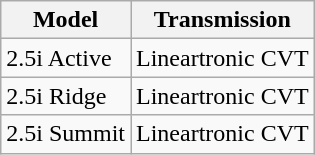<table class="wikitable">
<tr>
<th>Model</th>
<th>Transmission</th>
</tr>
<tr>
<td>2.5i Active</td>
<td>Lineartronic CVT</td>
</tr>
<tr>
<td>2.5i Ridge</td>
<td>Lineartronic CVT</td>
</tr>
<tr>
<td>2.5i Summit</td>
<td>Lineartronic CVT</td>
</tr>
</table>
